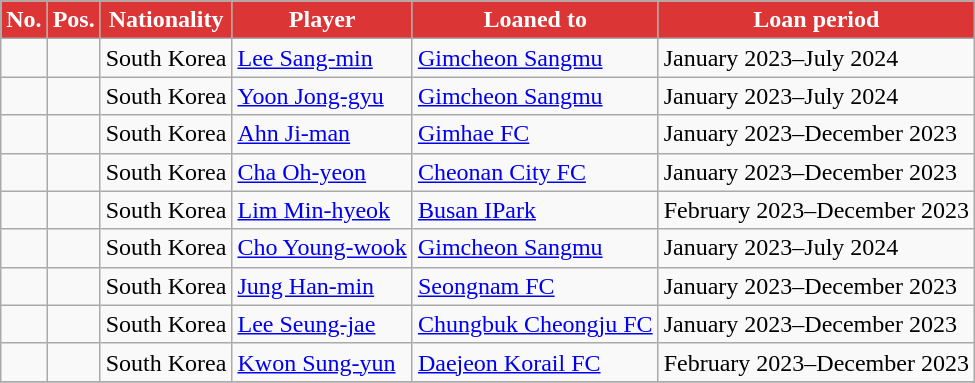<table class="wikitable sortable" style="text-align: left">
<tr>
<th style="color:#FFFFFF; background:#DC3535;">No.</th>
<th style="color:#FFFFFF; background:#DC3535;">Pos.</th>
<th style="color:#FFFFFF; background:#DC3535;">Nationality</th>
<th style="color:#FFFFFF; background:#DC3535;">Player</th>
<th style="color:#FFFFFF; background:#DC3535;">Loaned to</th>
<th style="color:#FFFFFF; background:#DC3535;">Loan period</th>
</tr>
<tr>
<td></td>
<td></td>
<td> South Korea</td>
<td><a href='#'>Lee Sang-min</a></td>
<td>  <a href='#'>Gimcheon Sangmu</a></td>
<td>January 2023–July 2024</td>
</tr>
<tr>
<td></td>
<td></td>
<td> South Korea</td>
<td><a href='#'>Yoon Jong-gyu</a></td>
<td>  <a href='#'>Gimcheon Sangmu</a></td>
<td>January 2023–July 2024</td>
</tr>
<tr>
<td></td>
<td></td>
<td> South Korea</td>
<td><a href='#'>Ahn Ji-man</a></td>
<td>  <a href='#'>Gimhae FC</a></td>
<td>January 2023–December 2023</td>
</tr>
<tr>
<td></td>
<td></td>
<td> South Korea</td>
<td><a href='#'>Cha Oh-yeon</a></td>
<td>  <a href='#'>Cheonan City FC</a></td>
<td>January 2023–December 2023</td>
</tr>
<tr>
<td></td>
<td></td>
<td> South Korea</td>
<td><a href='#'>Lim Min-hyeok</a></td>
<td>  <a href='#'>Busan IPark</a></td>
<td>February 2023–December 2023</td>
</tr>
<tr>
<td></td>
<td></td>
<td> South Korea</td>
<td><a href='#'>Cho Young-wook</a></td>
<td>  <a href='#'>Gimcheon Sangmu</a></td>
<td>January 2023–July 2024</td>
</tr>
<tr>
<td></td>
<td></td>
<td> South Korea</td>
<td><a href='#'>Jung Han-min</a></td>
<td>  <a href='#'>Seongnam FC</a></td>
<td>January 2023–December 2023</td>
</tr>
<tr>
<td></td>
<td></td>
<td> South Korea</td>
<td><a href='#'>Lee Seung-jae</a></td>
<td>  <a href='#'>Chungbuk Cheongju FC</a></td>
<td>January 2023–December 2023</td>
</tr>
<tr>
<td></td>
<td></td>
<td> South Korea</td>
<td><a href='#'>Kwon Sung-yun</a></td>
<td>  <a href='#'>Daejeon Korail FC</a></td>
<td>February 2023–December 2023</td>
</tr>
<tr>
</tr>
</table>
